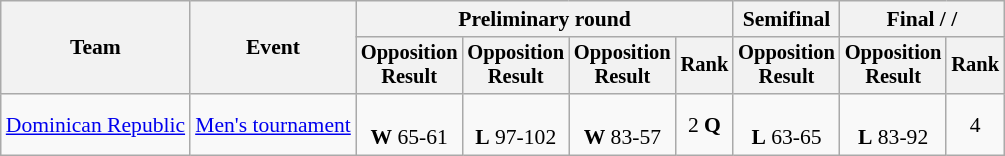<table class=wikitable style=font-size:90%;text-align:center>
<tr>
<th rowspan=2>Team</th>
<th rowspan=2>Event</th>
<th colspan=4>Preliminary round</th>
<th>Semifinal</th>
<th colspan=2>Final /  / </th>
</tr>
<tr style=font-size:95%>
<th>Opposition<br>Result</th>
<th>Opposition<br>Result</th>
<th>Opposition<br>Result</th>
<th>Rank</th>
<th>Opposition<br>Result</th>
<th>Opposition<br>Result</th>
<th>Rank</th>
</tr>
<tr>
<td align=left><a href='#'>Dominican Republic</a></td>
<td align=left><a href='#'>Men's tournament</a></td>
<td><br> <strong>W</strong> 65-61</td>
<td><br> <strong>L</strong> 97-102</td>
<td><br> <strong>W</strong> 83-57</td>
<td>2 <strong>Q</strong></td>
<td><br><strong>L</strong> 63-65</td>
<td><br><strong>L</strong> 83-92</td>
<td>4</td>
</tr>
</table>
